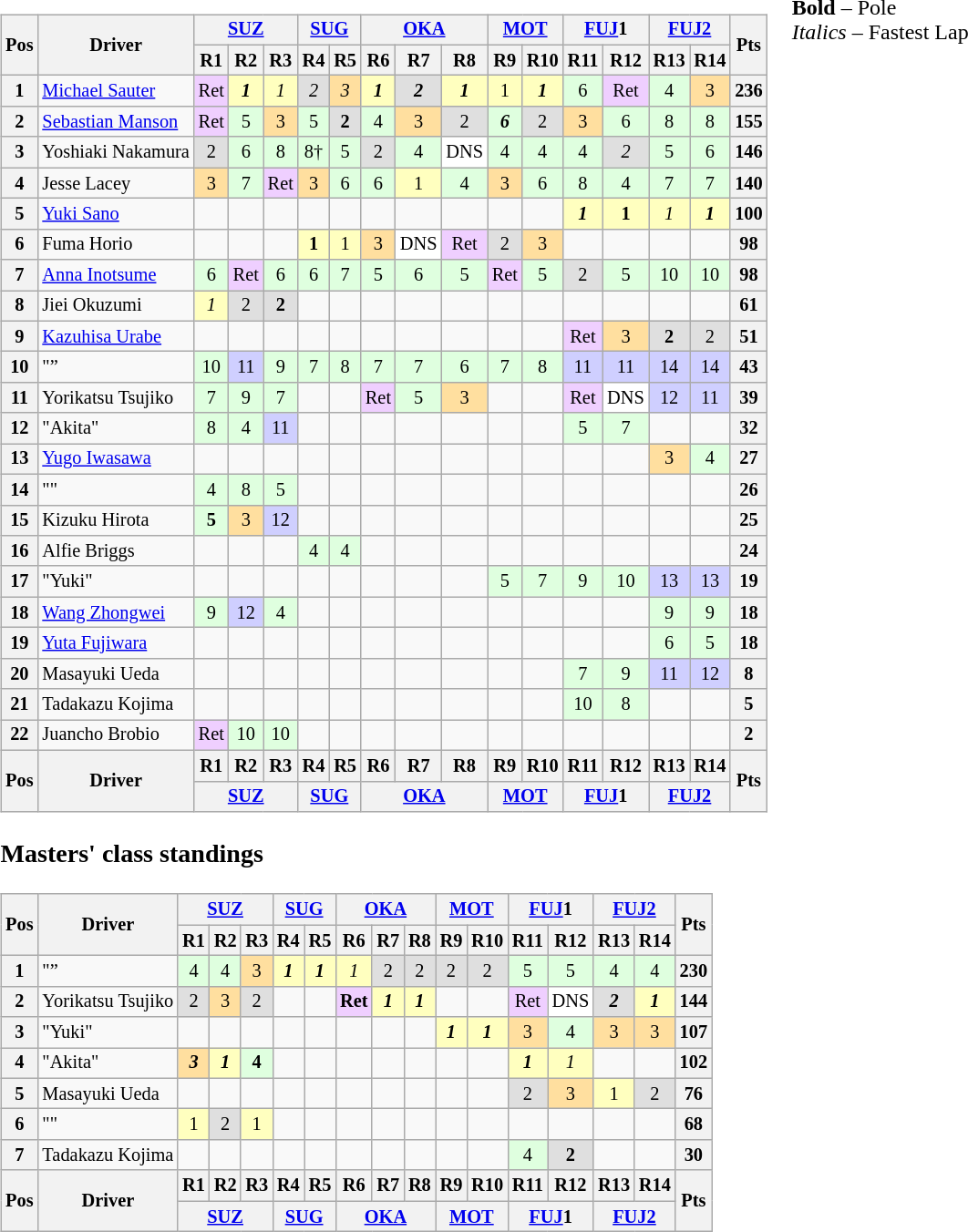<table>
<tr>
<td valign="top"><br><table class="wikitable" style="font-size:85%; text-align:center">
<tr>
<th rowspan="2" valign="middle">Pos</th>
<th rowspan="2" valign="middle">Driver</th>
<th colspan="3"><a href='#'>SUZ</a></th>
<th colspan="2"><a href='#'>SUG</a></th>
<th colspan="3"><a href='#'>OKA</a></th>
<th colspan="2"><a href='#'>MOT</a></th>
<th colspan="2"><a href='#'>FUJ</a>1</th>
<th colspan="2"><a href='#'>FUJ2</a></th>
<th rowspan="2" valign="middle">Pts</th>
</tr>
<tr>
<th>R1</th>
<th>R2</th>
<th>R3</th>
<th>R4</th>
<th>R5</th>
<th>R6</th>
<th>R7</th>
<th>R8</th>
<th>R9</th>
<th>R10</th>
<th>R11</th>
<th>R12</th>
<th>R13</th>
<th>R14</th>
</tr>
<tr>
<th>1</th>
<td align="left"> <a href='#'>Michael Sauter</a></td>
<td style="background:#efcfff;">Ret</td>
<td style="background:#ffffbf;"><strong><em>1</em></strong></td>
<td style="background:#ffffbf;"><em>1</em></td>
<td style="background:#dfdfdf;"><em>2</em></td>
<td style="background:#ffdf9f;"><em>3</em></td>
<td style="background:#ffffbf;"><strong><em>1</em></strong></td>
<td style="background:#dfdfdf;"><strong><em>2</em></strong></td>
<td style="background:#ffffbf;"><strong><em>1</em></strong></td>
<td style="background:#ffffbf;">1</td>
<td style="background:#ffffbf;"><strong><em>1</em></strong></td>
<td style="background:#dfffdf;">6</td>
<td style="background:#efcfff;">Ret</td>
<td style="background:#dfffdf;">4</td>
<td style="background:#ffdf9f;">3</td>
<th>236</th>
</tr>
<tr>
<th>2</th>
<td align="left"> <a href='#'>Sebastian Manson</a></td>
<td style="background:#efcfff;">Ret</td>
<td style="background:#dfffdf;">5</td>
<td style="background:#ffdf9f;">3</td>
<td style="background:#dfffdf;">5</td>
<td style="background:#dfdfdf;"><strong>2</strong></td>
<td style="background:#dfffdf;">4</td>
<td style="background:#ffdf9f;">3</td>
<td style="background:#dfdfdf;">2</td>
<td style="background:#dfffdf;"><strong><em>6</em></strong></td>
<td style="background:#dfdfdf;">2</td>
<td style="background:#ffdf9f;">3</td>
<td style="background:#dfffdf;">6</td>
<td style="background:#dfffdf;">8</td>
<td style="background:#dfffdf;">8</td>
<th>155</th>
</tr>
<tr>
<th>3</th>
<td align="left" nowrap> Yoshiaki Nakamura</td>
<td style="background:#dfdfdf;">2</td>
<td style="background:#dfffdf;">6</td>
<td style="background:#dfffdf;">8</td>
<td style="background:#dfffdf;">8†</td>
<td style="background:#dfffdf;">5</td>
<td style="background:#dfdfdf;">2</td>
<td style="background:#dfffdf;">4</td>
<td style="background:#ffffff;">DNS</td>
<td style="background:#dfffdf;">4</td>
<td style="background:#dfffdf;">4</td>
<td style="background:#dfffdf;">4</td>
<td style="background:#dfdfdf;"><em>2</em></td>
<td style="background:#dfffdf;">5</td>
<td style="background:#dfffdf;">6</td>
<th>146</th>
</tr>
<tr>
<th>4</th>
<td align="left"> Jesse Lacey</td>
<td style="background:#ffdf9f;">3</td>
<td style="background:#dfffdf;">7</td>
<td style="background:#efcfff;">Ret</td>
<td style="background:#ffdf9f;">3</td>
<td style="background:#dfffdf;">6</td>
<td style="background:#dfffdf;">6</td>
<td style="background:#ffffbf;">1</td>
<td style="background:#dfffdf;">4</td>
<td style="background:#ffdf9f;">3</td>
<td style="background:#dfffdf;">6</td>
<td style="background:#dfffdf;">8</td>
<td style="background:#dfffdf;">4</td>
<td style="background:#dfffdf;">7</td>
<td style="background:#dfffdf;">7</td>
<th>140</th>
</tr>
<tr>
<th>5</th>
<td align="left"> <a href='#'>Yuki Sano</a></td>
<td></td>
<td></td>
<td></td>
<td></td>
<td></td>
<td></td>
<td></td>
<td></td>
<td></td>
<td></td>
<td style="background:#ffffbf;"><strong><em>1</em></strong></td>
<td style="background:#ffffbf;"><strong>1</strong></td>
<td style="background:#ffffbf;"><em>1</em></td>
<td style="background:#ffffbf;"><strong><em>1</em></strong></td>
<th>100</th>
</tr>
<tr>
<th>6</th>
<td align="left"> Fuma Horio</td>
<td></td>
<td></td>
<td></td>
<td style="background:#ffffbf;"><strong>1</strong></td>
<td style="background:#ffffbf;">1</td>
<td style="background:#ffdf9f;">3</td>
<td style="background:#ffffff;">DNS</td>
<td style="background:#efcfff;">Ret</td>
<td style="background:#dfdfdf;">2</td>
<td style="background:#ffdf9f;">3</td>
<td></td>
<td></td>
<td></td>
<td></td>
<th>98</th>
</tr>
<tr>
<th>7</th>
<td align="left"> <a href='#'>Anna Inotsume</a></td>
<td style="background:#dfffdf;">6</td>
<td style="background:#efcfff;">Ret</td>
<td style="background:#dfffdf;">6</td>
<td style="background:#dfffdf;">6</td>
<td style="background:#dfffdf;">7</td>
<td style="background:#dfffdf;">5</td>
<td style="background:#dfffdf;">6</td>
<td style="background:#dfffdf;">5</td>
<td style="background:#efcfff;">Ret</td>
<td style="background:#dfffdf;">5</td>
<td style="background:#dfdfdf;">2</td>
<td style="background:#dfffdf;">5</td>
<td style="background:#dfffdf;">10</td>
<td style="background:#dfffdf;">10</td>
<th>98</th>
</tr>
<tr>
<th>8</th>
<td align="left"> Jiei Okuzumi</td>
<td style="background:#ffffbf;"><em>1</em></td>
<td style="background:#dfdfdf;">2</td>
<td style="background:#dfdfdf;"><strong>2</strong></td>
<td></td>
<td></td>
<td></td>
<td></td>
<td></td>
<td></td>
<td></td>
<td></td>
<td></td>
<td></td>
<td></td>
<th>61</th>
</tr>
<tr>
<th>9</th>
<td align="left"> <a href='#'>Kazuhisa Urabe</a></td>
<td></td>
<td></td>
<td></td>
<td></td>
<td></td>
<td></td>
<td></td>
<td></td>
<td></td>
<td></td>
<td style="background:#efcfff;">Ret</td>
<td style="background:#ffdf9f;">3</td>
<td style="background:#dfdfdf;"><strong>2</strong></td>
<td style="background:#dfdfdf;">2</td>
<th>51</th>
</tr>
<tr>
<th>10</th>
<td align="left"> "”</td>
<td style="background:#dfffdf;">10</td>
<td style="background:#CFCFFF;">11</td>
<td style="background:#dfffdf;">9</td>
<td style="background:#dfffdf;">7</td>
<td style="background:#dfffdf;">8</td>
<td style="background:#dfffdf;">7</td>
<td style="background:#dfffdf;">7</td>
<td style="background:#dfffdf;">6</td>
<td style="background:#dfffdf;">7</td>
<td style="background:#dfffdf;">8</td>
<td style="background:#CFCFFF;">11</td>
<td style="background:#CFCFFF;">11</td>
<td style="background:#CFCFFF;">14</td>
<td style="background:#CFCFFF;">14</td>
<th>43</th>
</tr>
<tr>
<th>11</th>
<td align="left"> Yorikatsu Tsujiko</td>
<td style="background:#dfffdf;">7</td>
<td style="background:#dfffdf;">9</td>
<td style="background:#dfffdf;">7</td>
<td></td>
<td></td>
<td style="background:#efcfff;">Ret</td>
<td style="background:#dfffdf;">5</td>
<td style="background:#ffdf9f;">3</td>
<td></td>
<td></td>
<td style="background:#efcfff;">Ret</td>
<td style="background:#ffffff;">DNS</td>
<td style="background:#CFCFFF;">12</td>
<td style="background:#CFCFFF;">11</td>
<th>39</th>
</tr>
<tr>
<th>12</th>
<td align="left"> "Akita"</td>
<td style="background:#dfffdf;">8</td>
<td style="background:#dfffdf;">4</td>
<td style="background:#CFCFFF;">11</td>
<td></td>
<td></td>
<td></td>
<td></td>
<td></td>
<td></td>
<td></td>
<td style="background:#dfffdf;">5</td>
<td style="background:#dfffdf;">7</td>
<td></td>
<td></td>
<th>32</th>
</tr>
<tr>
<th>13</th>
<td align="left"> <a href='#'>Yugo Iwasawa</a></td>
<td></td>
<td></td>
<td></td>
<td></td>
<td></td>
<td></td>
<td></td>
<td></td>
<td></td>
<td></td>
<td></td>
<td></td>
<td style="background:#ffdf9f;">3</td>
<td style="background:#dfffdf;">4</td>
<th>27</th>
</tr>
<tr>
<th>14</th>
<td align="left"> ""</td>
<td style="background:#dfffdf;">4</td>
<td style="background:#dfffdf;">8</td>
<td style="background:#dfffdf;">5</td>
<td></td>
<td></td>
<td></td>
<td></td>
<td></td>
<td></td>
<td></td>
<td></td>
<td></td>
<td></td>
<td></td>
<th>26</th>
</tr>
<tr>
<th>15</th>
<td align="left"> Kizuku Hirota</td>
<td style="background:#dfffdf;"><strong>5</strong></td>
<td style="background:#ffdf9f;">3</td>
<td style="background:#CFCFFF;">12</td>
<td></td>
<td></td>
<td></td>
<td></td>
<td></td>
<td></td>
<td></td>
<td></td>
<td></td>
<td></td>
<td></td>
<th>25</th>
</tr>
<tr>
<th>16</th>
<td align="left"> Alfie Briggs</td>
<td></td>
<td></td>
<td></td>
<td style="background:#dfffdf;">4</td>
<td style="background:#dfffdf;">4</td>
<td></td>
<td></td>
<td></td>
<td></td>
<td></td>
<td></td>
<td></td>
<td></td>
<td></td>
<th>24</th>
</tr>
<tr>
<th>17</th>
<td align="left"> "Yuki"</td>
<td></td>
<td></td>
<td></td>
<td></td>
<td></td>
<td></td>
<td></td>
<td></td>
<td style="background:#dfffdf;">5</td>
<td style="background:#dfffdf;">7</td>
<td style="background:#dfffdf;">9</td>
<td style="background:#dfffdf;">10</td>
<td style="background:#CFCFFF;">13</td>
<td style="background:#CFCFFF;">13</td>
<th>19</th>
</tr>
<tr>
<th>18</th>
<td align="left"> <a href='#'>Wang Zhongwei</a></td>
<td style="background:#dfffdf;">9</td>
<td style="background:#CFCFFF;">12</td>
<td style="background:#dfffdf;">4</td>
<td></td>
<td></td>
<td></td>
<td></td>
<td></td>
<td></td>
<td></td>
<td></td>
<td></td>
<td style="background:#dfffdf;">9</td>
<td style="background:#dfffdf;">9</td>
<th>18</th>
</tr>
<tr>
<th>19</th>
<td align="left"> <a href='#'>Yuta Fujiwara</a></td>
<td></td>
<td></td>
<td></td>
<td></td>
<td></td>
<td></td>
<td></td>
<td></td>
<td></td>
<td></td>
<td></td>
<td></td>
<td style="background:#dfffdf;">6</td>
<td style="background:#dfffdf;">5</td>
<th>18</th>
</tr>
<tr>
<th>20</th>
<td align="left"> Masayuki Ueda</td>
<td></td>
<td></td>
<td></td>
<td></td>
<td></td>
<td></td>
<td></td>
<td></td>
<td></td>
<td></td>
<td style="background:#dfffdf;">7</td>
<td style="background:#dfffdf;">9</td>
<td style="background:#CFCFFF;">11</td>
<td style="background:#CFCFFF;">12</td>
<th>8</th>
</tr>
<tr>
<th>21</th>
<td align="left"> Tadakazu Kojima</td>
<td></td>
<td></td>
<td></td>
<td></td>
<td></td>
<td></td>
<td></td>
<td></td>
<td></td>
<td></td>
<td style="background:#dfffdf;">10</td>
<td style="background:#dfffdf;">8</td>
<td></td>
<td></td>
<th>5</th>
</tr>
<tr>
<th>22</th>
<td align="left"> Juancho Brobio</td>
<td style="background:#efcfff;">Ret</td>
<td style="background:#dfffdf;">10</td>
<td style="background:#dfffdf;">10</td>
<td></td>
<td></td>
<td></td>
<td></td>
<td></td>
<td></td>
<td></td>
<td></td>
<td></td>
<td></td>
<td></td>
<th>2</th>
</tr>
<tr>
<th rowspan="2">Pos</th>
<th rowspan="2">Driver</th>
<th>R1</th>
<th>R2</th>
<th>R3</th>
<th>R4</th>
<th>R5</th>
<th>R6</th>
<th>R7</th>
<th>R8</th>
<th>R9</th>
<th>R10</th>
<th>R11</th>
<th>R12</th>
<th>R13</th>
<th>R14</th>
<th rowspan="2">Pts</th>
</tr>
<tr>
<th colspan="3"><a href='#'>SUZ</a></th>
<th colspan="2"><a href='#'>SUG</a></th>
<th colspan="3"><a href='#'>OKA</a></th>
<th colspan="2"><a href='#'>MOT</a></th>
<th colspan="2"><a href='#'>FUJ</a>1</th>
<th colspan="2"><a href='#'>FUJ2</a></th>
</tr>
</table>
<h3>Masters' class standings</h3><table class="wikitable" style="font-size:85%; text-align:center">
<tr>
<th rowspan="2" valign="middle">Pos</th>
<th rowspan="2" valign="middle">Driver</th>
<th colspan="3"><a href='#'>SUZ</a></th>
<th colspan="2"><a href='#'>SUG</a></th>
<th colspan="3"><a href='#'>OKA</a></th>
<th colspan="2"><a href='#'>MOT</a></th>
<th colspan="2"><a href='#'>FUJ</a>1</th>
<th colspan="2"><a href='#'>FUJ2</a></th>
<th rowspan="2" valign="middle">Pts</th>
</tr>
<tr>
<th>R1</th>
<th>R2</th>
<th>R3</th>
<th>R4</th>
<th>R5</th>
<th>R6</th>
<th>R7</th>
<th>R8</th>
<th>R9</th>
<th>R10</th>
<th>R11</th>
<th>R12</th>
<th>R13</th>
<th>R14</th>
</tr>
<tr>
<th>1</th>
<td align="left"> "”</td>
<td style="background:#dfffdf;">4</td>
<td style="background:#dfffdf;">4</td>
<td style="background:#ffdf9f;">3</td>
<td style="background:#ffffbf;"><strong><em>1</em></strong></td>
<td style="background:#ffffbf;"><strong><em>1</em></strong></td>
<td style="background:#ffffbf;"><em>1</em></td>
<td style="background:#dfdfdf;">2</td>
<td style="background:#dfdfdf;">2</td>
<td style="background:#dfdfdf;">2</td>
<td style="background:#dfdfdf;">2</td>
<td style="background:#dfffdf;">5</td>
<td style="background:#dfffdf;">5</td>
<td style="background:#dfffdf;">4</td>
<td style="background:#dfffdf;">4</td>
<th>230</th>
</tr>
<tr>
<th>2</th>
<td align="left" nowrap=""> Yorikatsu Tsujiko</td>
<td style="background:#dfdfdf;">2</td>
<td style="background:#ffdf9f;">3</td>
<td style="background:#dfdfdf;">2</td>
<td></td>
<td></td>
<td style="background:#efcfff;"><strong>Ret</strong></td>
<td style="background:#ffffbf;"><strong><em>1</em></strong></td>
<td style="background:#ffffbf;"><strong><em>1</em></strong></td>
<td></td>
<td></td>
<td style="background:#efcfff;">Ret</td>
<td style="background:#ffffff;">DNS</td>
<td style="background:#dfdfdf;"><strong><em>2</em></strong></td>
<td style="background:#ffffbf;"><strong><em>1</em></strong></td>
<th>144</th>
</tr>
<tr>
<th>3</th>
<td align="left"> "Yuki"</td>
<td></td>
<td></td>
<td></td>
<td></td>
<td></td>
<td></td>
<td></td>
<td></td>
<td style="background:#ffffbf;"><strong><em>1</em></strong></td>
<td style="background:#ffffbf;"><strong><em>1</em></strong></td>
<td style="background:#ffdf9f;">3</td>
<td style="background:#dfffdf;">4</td>
<td style="background:#ffdf9f;">3</td>
<td style="background:#ffdf9f;">3</td>
<th>107</th>
</tr>
<tr>
<th>4</th>
<td align="left"> "Akita"</td>
<td style="background:#ffdf9f;"><strong><em>3</em></strong></td>
<td style="background:#ffffbf;"><strong><em>1</em></strong></td>
<td style="background:#dfffdf;"><strong>4</strong></td>
<td></td>
<td></td>
<td></td>
<td></td>
<td></td>
<td></td>
<td></td>
<td style="background:#ffffbf;"><strong><em>1</em></strong></td>
<td style="background:#ffffbf;"><em>1</em></td>
<td></td>
<td></td>
<th>102</th>
</tr>
<tr>
<th>5</th>
<td align="left"> Masayuki Ueda</td>
<td></td>
<td></td>
<td></td>
<td></td>
<td></td>
<td></td>
<td></td>
<td></td>
<td></td>
<td></td>
<td style="background:#dfdfdf;">2</td>
<td style="background:#ffdf9f;">3</td>
<td style="background:#ffffbf;">1</td>
<td style="background:#dfdfdf;">2</td>
<th>76</th>
</tr>
<tr>
<th>6</th>
<td align="left"> ""</td>
<td style="background:#ffffbf;">1</td>
<td style="background:#dfdfdf;">2</td>
<td style="background:#ffffbf;">1</td>
<td></td>
<td></td>
<td></td>
<td></td>
<td></td>
<td></td>
<td></td>
<td></td>
<td></td>
<td></td>
<td></td>
<th>68</th>
</tr>
<tr>
<th>7</th>
<td align="left"> Tadakazu Kojima</td>
<td></td>
<td></td>
<td></td>
<td></td>
<td></td>
<td></td>
<td></td>
<td></td>
<td></td>
<td></td>
<td style="background:#dfffdf;">4</td>
<td style="background:#dfdfdf;"><strong>2</strong></td>
<td></td>
<td></td>
<th>30</th>
</tr>
<tr>
<th rowspan="2">Pos</th>
<th rowspan="2">Driver</th>
<th>R1</th>
<th>R2</th>
<th>R3</th>
<th>R4</th>
<th>R5</th>
<th>R6</th>
<th>R7</th>
<th>R8</th>
<th>R9</th>
<th>R10</th>
<th>R11</th>
<th>R12</th>
<th>R13</th>
<th>R14</th>
<th rowspan="2">Pts</th>
</tr>
<tr>
<th colspan="3"><a href='#'>SUZ</a></th>
<th colspan="2"><a href='#'>SUG</a></th>
<th colspan="3"><a href='#'>OKA</a></th>
<th colspan="2"><a href='#'>MOT</a></th>
<th colspan="2"><a href='#'>FUJ</a>1</th>
<th colspan="2"><a href='#'>FUJ2</a></th>
</tr>
</table>
</td>
<td valign="top"><br><span><strong>Bold</strong> – Pole</span><br><span><em>Italics</em> – Fastest Lap</span></td>
</tr>
</table>
